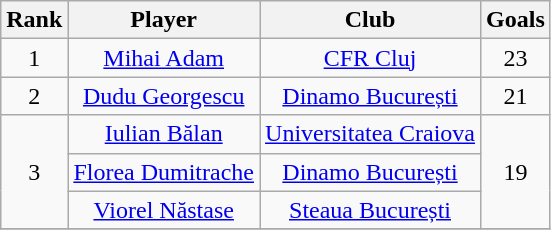<table class="wikitable sortable" style="text-align:center">
<tr>
<th>Rank</th>
<th>Player</th>
<th>Club</th>
<th>Goals</th>
</tr>
<tr>
<td rowspan=1 align=center>1</td>
<td><a href='#'>Mihai Adam</a></td>
<td><a href='#'>CFR Cluj</a></td>
<td rowspan=1 align=center>23</td>
</tr>
<tr>
<td rowspan=1 align=center>2</td>
<td><a href='#'>Dudu Georgescu</a></td>
<td><a href='#'>Dinamo București</a></td>
<td rowspan=1 align=center>21</td>
</tr>
<tr>
<td rowspan=3 align=center>3</td>
<td><a href='#'>Iulian Bălan</a></td>
<td><a href='#'>Universitatea Craiova</a></td>
<td rowspan=3 align=center>19</td>
</tr>
<tr>
<td><a href='#'>Florea Dumitrache</a></td>
<td><a href='#'>Dinamo București</a></td>
</tr>
<tr>
<td><a href='#'>Viorel Năstase</a></td>
<td><a href='#'>Steaua București</a></td>
</tr>
<tr>
</tr>
</table>
